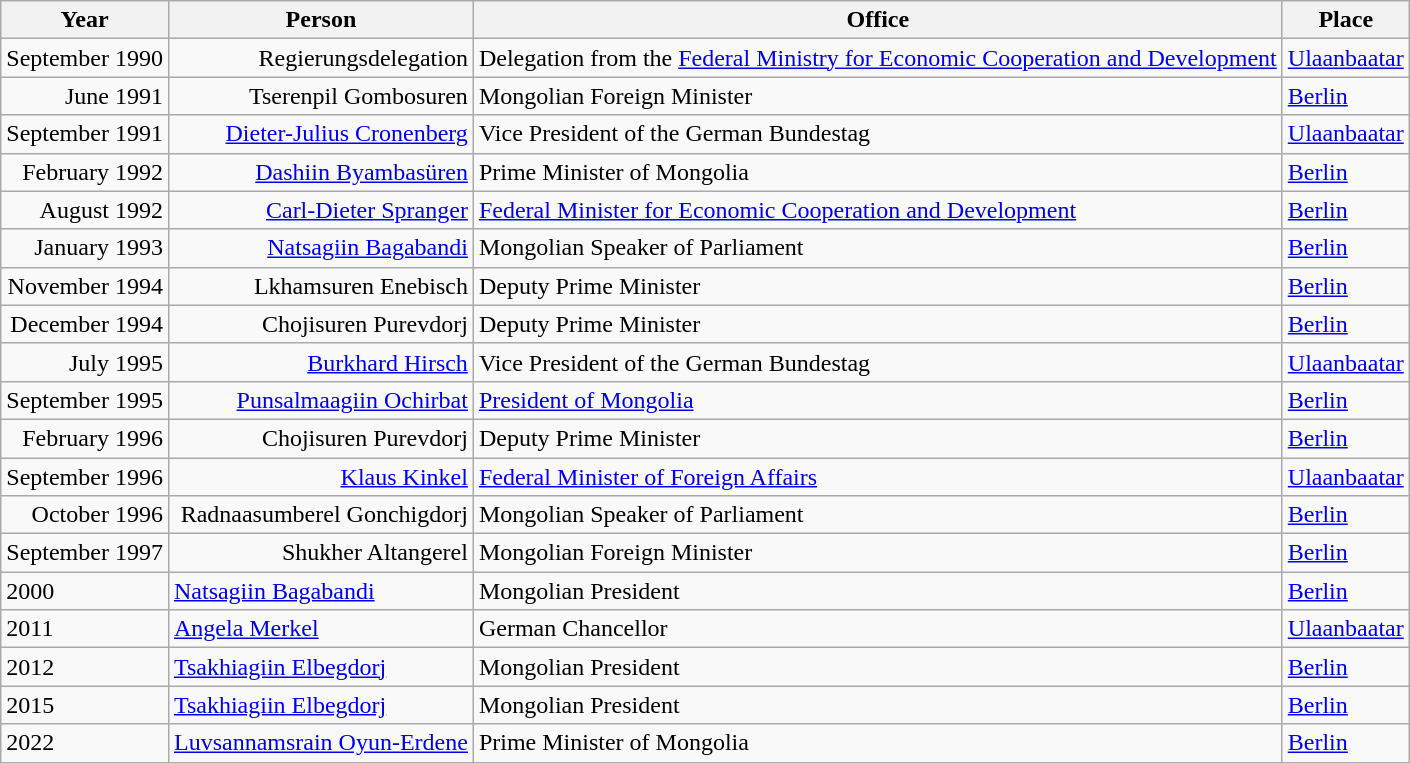<table class="wikitable sortable">
<tr>
<th>Year</th>
<th>Person</th>
<th>Office</th>
<th>Place</th>
</tr>
<tr>
<td>September 1990</td>
<td style="text-align:right">Regierungsdelegation</td>
<td style="text-align:left">Delegation from the <a href='#'>Federal Ministry for Economic Cooperation and Development</a></td>
<td><a href='#'>Ulaanbaatar</a></td>
</tr>
<tr>
<td style="text-align:right">June 1991</td>
<td style="text-align:right">Tserenpil Gombosuren</td>
<td style="text-align:left">Mongolian Foreign Minister</td>
<td><a href='#'>Berlin</a></td>
</tr>
<tr>
<td style="text-align:right">September 1991</td>
<td style="text-align:right"><a href='#'>Dieter-Julius Cronenberg</a></td>
<td style="text-align:left">Vice President of the German Bundestag</td>
<td><a href='#'>Ulaanbaatar</a></td>
</tr>
<tr>
<td style="text-align:right">February 1992</td>
<td style="text-align:right"><a href='#'>Dashiin Byambasüren</a></td>
<td style="text-align:left">Prime Minister of Mongolia</td>
<td><a href='#'>Berlin</a></td>
</tr>
<tr>
<td style="text-align:right">August 1992</td>
<td style="text-align:right"><a href='#'>Carl-Dieter Spranger</a></td>
<td style="text-align:left"><a href='#'>Federal Minister for Economic Cooperation and Development</a></td>
<td><a href='#'>Berlin</a></td>
</tr>
<tr>
<td style="text-align:right">January 1993</td>
<td style="text-align:right"><a href='#'>Natsagiin Bagabandi</a></td>
<td style="text-align:left">Mongolian Speaker of Parliament</td>
<td><a href='#'>Berlin</a></td>
</tr>
<tr>
<td style="text-align:right">November 1994</td>
<td style="text-align:right">Lkhamsuren Enebisch</td>
<td style="text-align:left">Deputy Prime Minister</td>
<td><a href='#'>Berlin</a></td>
</tr>
<tr>
<td style="text-align:right">December 1994</td>
<td style="text-align:right">Chojisuren Purevdorj</td>
<td style="text-align:left">Deputy Prime Minister</td>
<td><a href='#'>Berlin</a></td>
</tr>
<tr>
<td style="text-align:right">July 1995</td>
<td style="text-align:right"><a href='#'>Burkhard Hirsch</a></td>
<td style="text-align:left">Vice President of the German Bundestag</td>
<td><a href='#'>Ulaanbaatar</a></td>
</tr>
<tr>
<td style="text-align:right">September 1995</td>
<td style="text-align:right"><a href='#'>Punsalmaagiin Ochirbat</a></td>
<td style="text-align:left"><a href='#'>President of Mongolia</a></td>
<td><a href='#'>Berlin</a></td>
</tr>
<tr>
<td style="text-align:right">February 1996</td>
<td style="text-align:right">Chojisuren Purevdorj</td>
<td style="text-align:left">Deputy Prime Minister</td>
<td><a href='#'>Berlin</a></td>
</tr>
<tr>
<td style="text-align:right">September 1996</td>
<td style="text-align:right"><a href='#'>Klaus Kinkel</a></td>
<td style="text-align:left"><a href='#'>Federal Minister of Foreign Affairs</a></td>
<td><a href='#'>Ulaanbaatar</a></td>
</tr>
<tr>
<td style="text-align:right">October 1996</td>
<td style="text-align:right">Radnaasumberel Gonchigdorj</td>
<td style="text-align:left">Mongolian Speaker of Parliament</td>
<td><a href='#'>Berlin</a></td>
</tr>
<tr>
<td style="text-align:right">September 1997</td>
<td style="text-align:right">Shukher Altangerel</td>
<td style="text-align:left">Mongolian Foreign Minister</td>
<td><a href='#'>Berlin</a></td>
</tr>
<tr>
<td>2000</td>
<td><a href='#'>Natsagiin Bagabandi</a></td>
<td>Mongolian President</td>
<td><a href='#'>Berlin</a></td>
</tr>
<tr>
<td>2011</td>
<td><a href='#'>Angela Merkel</a></td>
<td>German Chancellor</td>
<td><a href='#'>Ulaanbaatar</a></td>
</tr>
<tr>
<td>2012</td>
<td><a href='#'>Tsakhiagiin Elbegdorj</a></td>
<td>Mongolian President</td>
<td><a href='#'>Berlin</a></td>
</tr>
<tr>
<td>2015</td>
<td><a href='#'>Tsakhiagiin Elbegdorj</a></td>
<td>Mongolian President</td>
<td><a href='#'>Berlin</a></td>
</tr>
<tr>
<td>2022</td>
<td><a href='#'>Luvsannamsrain Oyun-Erdene</a></td>
<td>Prime Minister of Mongolia</td>
<td><a href='#'>Berlin</a></td>
</tr>
</table>
